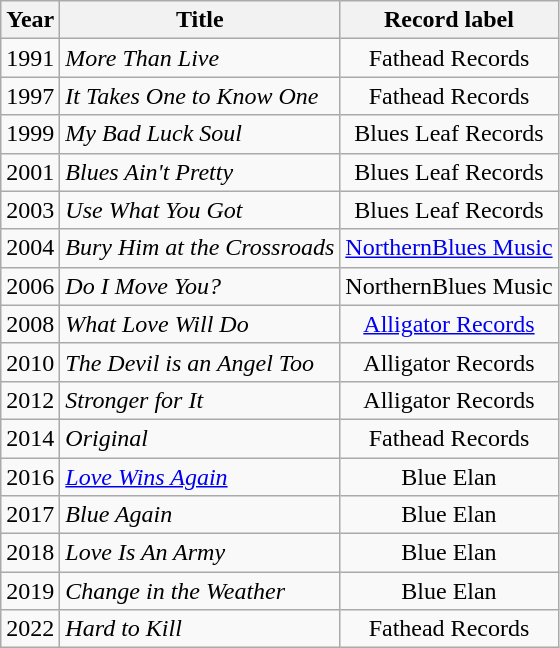<table class="wikitable sortable">
<tr>
<th>Year</th>
<th>Title</th>
<th>Record label</th>
</tr>
<tr>
<td>1991</td>
<td><em>More Than Live</em></td>
<td style="text-align:center;">Fathead Records</td>
</tr>
<tr>
<td>1997</td>
<td><em>It Takes One to Know One</em></td>
<td style="text-align:center;">Fathead Records</td>
</tr>
<tr>
<td>1999</td>
<td><em>My Bad Luck Soul</em></td>
<td style="text-align:center;">Blues Leaf Records</td>
</tr>
<tr>
<td>2001</td>
<td><em>Blues Ain't Pretty</em></td>
<td style="text-align:center;">Blues Leaf Records</td>
</tr>
<tr>
<td>2003</td>
<td><em>Use What You Got</em></td>
<td style="text-align:center;">Blues Leaf Records</td>
</tr>
<tr>
<td>2004</td>
<td><em>Bury Him at the Crossroads</em></td>
<td style="text-align:center;"><a href='#'>NorthernBlues Music</a></td>
</tr>
<tr>
<td>2006</td>
<td><em>Do I Move You?</em></td>
<td style="text-align:center;">NorthernBlues Music</td>
</tr>
<tr>
<td>2008</td>
<td><em>What Love Will Do</em></td>
<td style="text-align:center;"><a href='#'>Alligator Records</a></td>
</tr>
<tr>
<td>2010</td>
<td><em>The Devil is an Angel Too</em></td>
<td style="text-align:center;">Alligator Records</td>
</tr>
<tr>
<td>2012</td>
<td><em>Stronger for It</em></td>
<td style="text-align:center;">Alligator Records</td>
</tr>
<tr>
<td>2014</td>
<td><em>Original</em></td>
<td style="text-align:center;">Fathead Records</td>
</tr>
<tr>
<td>2016</td>
<td><em><a href='#'>Love Wins Again</a></em></td>
<td style="text-align:center;">Blue Elan</td>
</tr>
<tr>
<td>2017</td>
<td><em>Blue Again</em></td>
<td style="text-align:center;">Blue Elan</td>
</tr>
<tr>
<td>2018</td>
<td><em>Love Is An Army</em></td>
<td style="text-align:center;">Blue Elan</td>
</tr>
<tr>
<td>2019</td>
<td><em>Change in the Weather</em></td>
<td style="text-align:center;">Blue Elan</td>
</tr>
<tr>
<td>2022</td>
<td><em>Hard to Kill</em></td>
<td style="text-align:center;">Fathead Records</td>
</tr>
</table>
